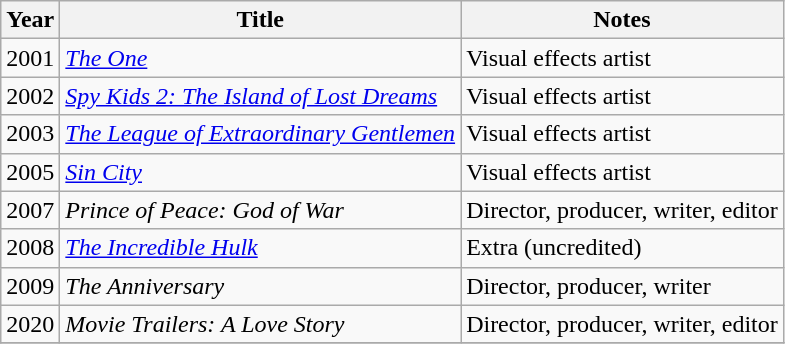<table class="wikitable sortable">
<tr>
<th>Year</th>
<th>Title</th>
<th class="unsortable">Notes</th>
</tr>
<tr>
<td>2001</td>
<td><em><a href='#'>The One</a></em></td>
<td>Visual effects artist</td>
</tr>
<tr>
<td>2002</td>
<td><em><a href='#'>Spy Kids 2: The Island of Lost Dreams</a></em></td>
<td>Visual effects artist</td>
</tr>
<tr>
<td>2003</td>
<td><em><a href='#'>The League of Extraordinary Gentlemen</a></em></td>
<td>Visual effects artist</td>
</tr>
<tr>
<td>2005</td>
<td><em><a href='#'>Sin City</a></em></td>
<td>Visual effects artist</td>
</tr>
<tr>
<td>2007</td>
<td><em>Prince of Peace: God of War</em></td>
<td>Director, producer, writer, editor</td>
</tr>
<tr>
<td>2008</td>
<td><em><a href='#'>The Incredible Hulk</a></em></td>
<td>Extra (uncredited)</td>
</tr>
<tr>
<td>2009</td>
<td><em>The Anniversary</em></td>
<td>Director, producer, writer</td>
</tr>
<tr>
<td>2020</td>
<td><em>Movie Trailers: A Love Story</em></td>
<td>Director, producer, writer, editor</td>
</tr>
<tr>
</tr>
</table>
